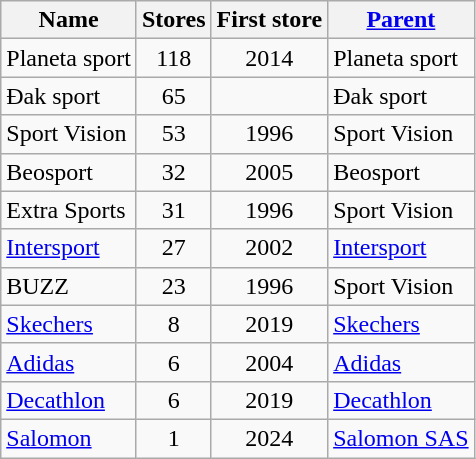<table class="wikitable sortable">
<tr>
<th>Name</th>
<th>Stores</th>
<th>First store</th>
<th><a href='#'>Parent</a></th>
</tr>
<tr>
<td>Planeta sport</td>
<td style="text-align:center;">118</td>
<td style="text-align:center;">2014</td>
<td>Planeta sport</td>
</tr>
<tr>
<td>Đak sport</td>
<td style="text-align:center;">65</td>
<td style="text-align:center;"></td>
<td>Đak sport</td>
</tr>
<tr>
<td>Sport Vision</td>
<td style="text-align:center;">53</td>
<td style="text-align:center;">1996</td>
<td>Sport Vision</td>
</tr>
<tr>
<td>Beosport</td>
<td style="text-align:center;">32</td>
<td style="text-align:center;">2005</td>
<td>Beosport</td>
</tr>
<tr>
<td>Extra Sports</td>
<td style="text-align:center;">31</td>
<td style="text-align:center;">1996</td>
<td>Sport Vision</td>
</tr>
<tr>
<td><a href='#'>Intersport</a></td>
<td style="text-align:center;">27</td>
<td style="text-align:center;">2002</td>
<td><a href='#'>Intersport</a></td>
</tr>
<tr>
<td>BUZZ</td>
<td style="text-align:center;">23</td>
<td style="text-align:center;">1996</td>
<td>Sport Vision</td>
</tr>
<tr>
<td><a href='#'>Skechers</a></td>
<td style="text-align:center;">8</td>
<td style="text-align:center;">2019</td>
<td><a href='#'>Skechers</a></td>
</tr>
<tr>
<td><a href='#'>Adidas</a></td>
<td style="text-align:center;">6</td>
<td style="text-align:center;">2004</td>
<td><a href='#'>Adidas</a></td>
</tr>
<tr>
<td><a href='#'>Decathlon</a></td>
<td style="text-align:center;">6</td>
<td style="text-align:center;">2019</td>
<td><a href='#'>Decathlon</a></td>
</tr>
<tr>
<td><a href='#'>Salomon</a></td>
<td style="text-align:center;">1</td>
<td style="text-align:center;">2024</td>
<td><a href='#'>Salomon SAS</a></td>
</tr>
</table>
